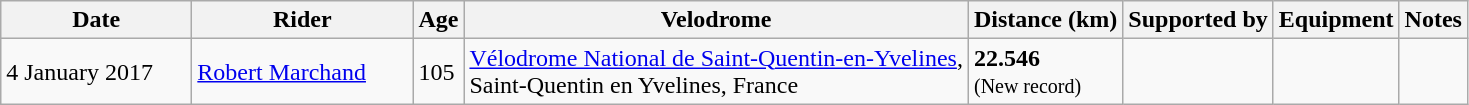<table class="wikitable sortable mw-collapsible mw-collapsed" style="min-width:22em">
<tr>
<th width=120>Date</th>
<th width=140>Rider</th>
<th>Age</th>
<th>Velodrome</th>
<th>Distance (km)</th>
<th>Supported by</th>
<th>Equipment</th>
<th>Notes</th>
</tr>
<tr>
<td>4 January 2017</td>
<td> <a href='#'>Robert Marchand</a></td>
<td>105</td>
<td><a href='#'>Vélodrome National de Saint-Quentin-en-Yvelines</a>,<br>Saint-Quentin en Yvelines, France</td>
<td><strong>22.546</strong><br><small>(New record)</small></td>
<td></td>
<td></td>
<td></td>
</tr>
</table>
